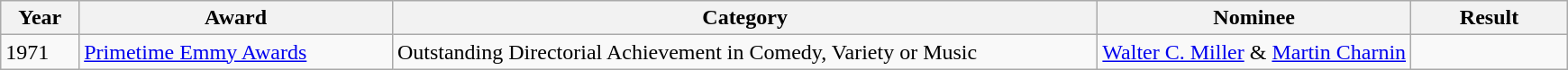<table class="wikitable">
<tr>
<th width="5%">Year</th>
<th width="20%">Award</th>
<th width="45%">Category</th>
<th width="20%">Nominee</th>
<th width="10%">Result</th>
</tr>
<tr>
<td>1971</td>
<td><a href='#'>Primetime Emmy Awards</a></td>
<td>Outstanding Directorial Achievement in Comedy, Variety or Music</td>
<td><a href='#'>Walter C. Miller</a> & <a href='#'>Martin Charnin</a></td>
<td></td>
</tr>
</table>
